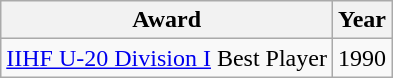<table class="wikitable">
<tr>
<th>Award</th>
<th>Year</th>
</tr>
<tr>
<td><a href='#'>IIHF U-20 Division I</a> Best Player</td>
<td>1990</td>
</tr>
</table>
